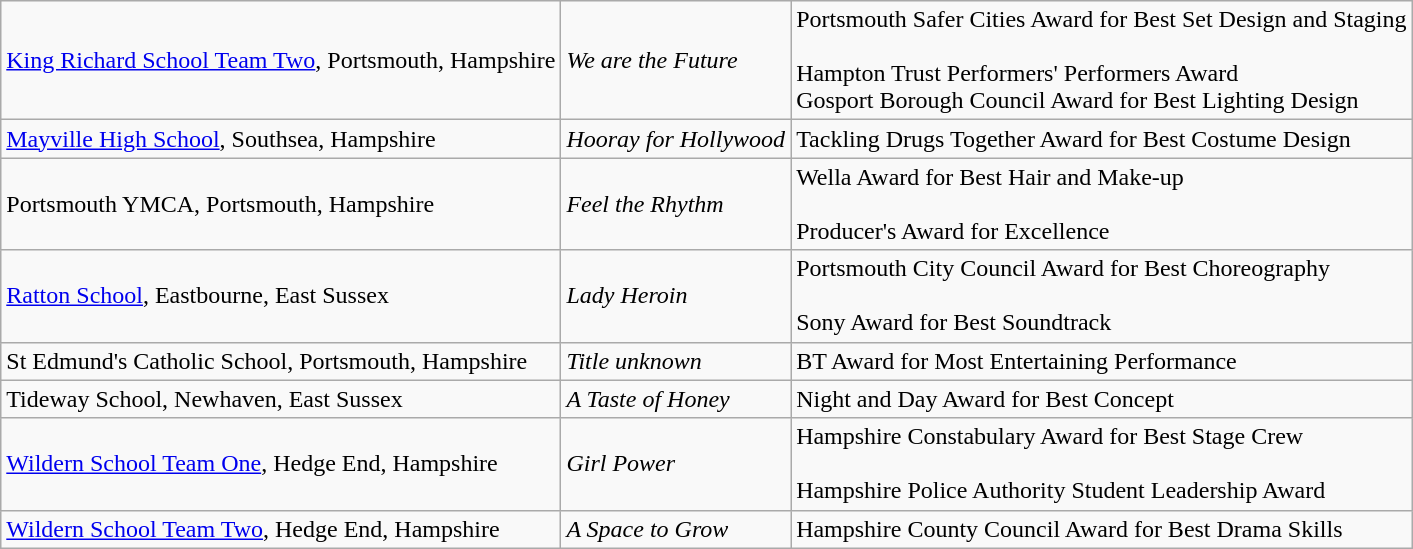<table class="wikitable">
<tr>
<td><a href='#'>King Richard School Team Two</a>, Portsmouth, Hampshire</td>
<td><em>We are the Future</em></td>
<td>Portsmouth Safer Cities Award for Best Set Design and Staging<br><br>Hampton Trust Performers' Performers Award<br>
Gosport Borough Council Award for Best Lighting Design</td>
</tr>
<tr>
<td><a href='#'>Mayville High School</a>, Southsea, Hampshire</td>
<td><em>Hooray for Hollywood</em></td>
<td>Tackling Drugs Together Award for Best Costume Design</td>
</tr>
<tr>
<td>Portsmouth YMCA, Portsmouth, Hampshire</td>
<td><em>Feel the Rhythm</em></td>
<td>Wella Award for Best Hair and Make-up<br><br>Producer's Award for Excellence</td>
</tr>
<tr>
<td><a href='#'>Ratton School</a>, Eastbourne, East Sussex</td>
<td><em>Lady Heroin</em></td>
<td>Portsmouth City Council Award for Best Choreography<br><br>Sony Award for Best Soundtrack</td>
</tr>
<tr>
<td>St Edmund's Catholic School, Portsmouth, Hampshire</td>
<td><em>Title unknown</em></td>
<td>BT Award for Most Entertaining Performance</td>
</tr>
<tr>
<td>Tideway School, Newhaven, East Sussex</td>
<td><em>A Taste of Honey</em></td>
<td>Night and Day Award for Best Concept</td>
</tr>
<tr>
<td><a href='#'>Wildern School Team One</a>, Hedge End, Hampshire</td>
<td><em>Girl Power</em></td>
<td>Hampshire Constabulary Award for Best Stage Crew<br><br>Hampshire Police Authority Student Leadership Award</td>
</tr>
<tr>
<td><a href='#'>Wildern School Team Two</a>, Hedge End, Hampshire</td>
<td><em>A Space to Grow</em></td>
<td>Hampshire County Council Award for Best Drama Skills</td>
</tr>
</table>
